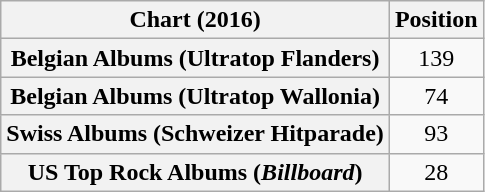<table class="wikitable sortable plainrowheaders" style="text-align:center">
<tr>
<th scope="col">Chart (2016)</th>
<th scope="col">Position</th>
</tr>
<tr>
<th scope="row">Belgian Albums (Ultratop Flanders)</th>
<td>139</td>
</tr>
<tr>
<th scope="row">Belgian Albums (Ultratop Wallonia)</th>
<td>74</td>
</tr>
<tr>
<th scope="row">Swiss Albums (Schweizer Hitparade)</th>
<td>93</td>
</tr>
<tr>
<th scope="row">US Top Rock Albums (<em>Billboard</em>)</th>
<td>28</td>
</tr>
</table>
